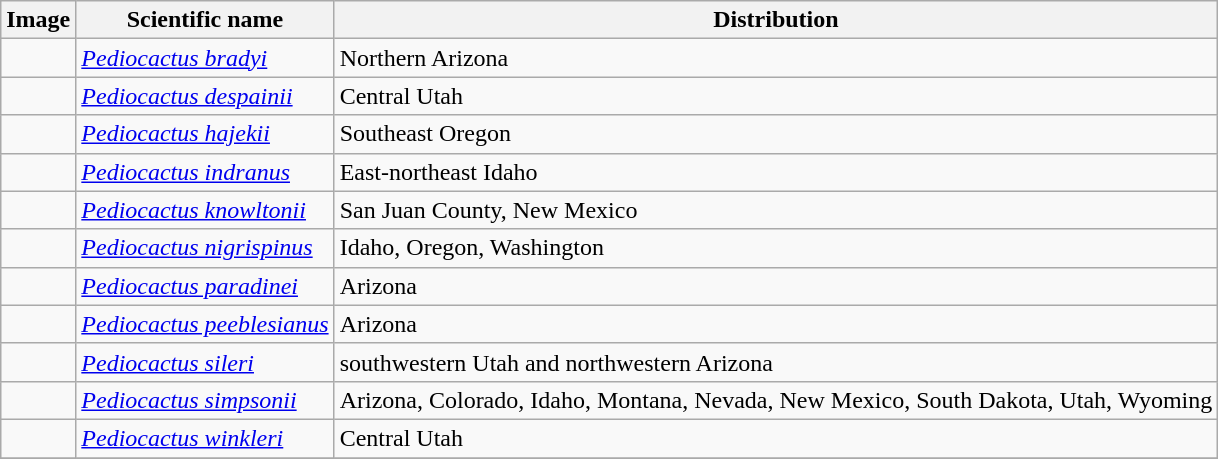<table class="wikitable sortable">
<tr>
<th>Image</th>
<th>Scientific name</th>
<th>Distribution</th>
</tr>
<tr>
<td></td>
<td><em><a href='#'>Pediocactus bradyi</a></em> </td>
<td>Northern Arizona</td>
</tr>
<tr>
<td></td>
<td><em><a href='#'>Pediocactus despainii</a></em> </td>
<td>Central Utah</td>
</tr>
<tr>
<td></td>
<td><em><a href='#'>Pediocactus hajekii</a></em> </td>
<td>Southeast Oregon</td>
</tr>
<tr>
<td></td>
<td><em><a href='#'>Pediocactus indranus</a></em> </td>
<td>East-northeast Idaho</td>
</tr>
<tr>
<td></td>
<td><em><a href='#'>Pediocactus knowltonii</a></em> </td>
<td>San Juan County, New Mexico</td>
</tr>
<tr>
<td></td>
<td><em><a href='#'>Pediocactus nigrispinus</a></em> </td>
<td>Idaho, Oregon, Washington</td>
</tr>
<tr>
<td></td>
<td><em><a href='#'>Pediocactus paradinei</a></em> </td>
<td>Arizona</td>
</tr>
<tr>
<td></td>
<td><em><a href='#'>Pediocactus peeblesianus</a></em> </td>
<td>Arizona</td>
</tr>
<tr>
<td></td>
<td><em><a href='#'>Pediocactus sileri</a></em> </td>
<td>southwestern Utah and northwestern Arizona</td>
</tr>
<tr>
<td></td>
<td><em><a href='#'>Pediocactus simpsonii</a></em> </td>
<td>Arizona, Colorado, Idaho, Montana, Nevada, New Mexico, South Dakota, Utah, Wyoming</td>
</tr>
<tr>
<td></td>
<td><em><a href='#'>Pediocactus winkleri</a></em> </td>
<td>Central Utah</td>
</tr>
<tr>
</tr>
</table>
